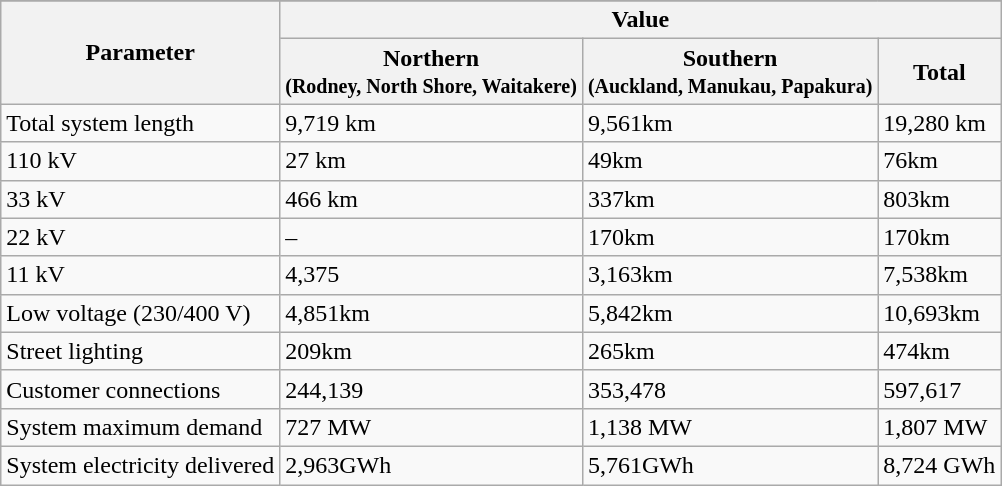<table class="wikitable">
<tr>
</tr>
<tr>
<th rowspan=2>Parameter</th>
<th colspan=3>Value</th>
</tr>
<tr>
<th>Northern<br><small>(Rodney, North Shore, Waitakere)</small></th>
<th>Southern<br><small>(Auckland, Manukau, Papakura)</small></th>
<th>Total</th>
</tr>
<tr>
<td>Total system length</td>
<td>9,719 km</td>
<td>9,561km</td>
<td>19,280 km</td>
</tr>
<tr>
<td>110 kV</td>
<td>27 km</td>
<td>49km</td>
<td>76km</td>
</tr>
<tr>
<td>33 kV</td>
<td>466 km</td>
<td>337km</td>
<td>803km</td>
</tr>
<tr>
<td>22 kV</td>
<td>–</td>
<td>170km</td>
<td>170km</td>
</tr>
<tr>
<td>11 kV</td>
<td>4,375</td>
<td>3,163km</td>
<td>7,538km</td>
</tr>
<tr>
<td>Low voltage (230/400 V)</td>
<td>4,851km</td>
<td>5,842km</td>
<td>10,693km</td>
</tr>
<tr>
<td>Street lighting</td>
<td>209km</td>
<td>265km</td>
<td>474km</td>
</tr>
<tr>
<td>Customer connections</td>
<td>244,139</td>
<td>353,478</td>
<td>597,617</td>
</tr>
<tr>
<td>System maximum demand</td>
<td>727 MW</td>
<td>1,138 MW</td>
<td>1,807 MW</td>
</tr>
<tr>
<td>System electricity delivered</td>
<td>2,963GWh</td>
<td>5,761GWh</td>
<td>8,724 GWh</td>
</tr>
</table>
